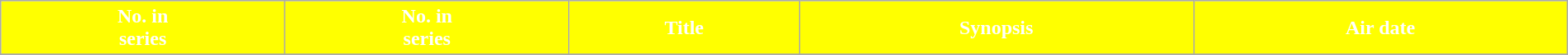<table class="wikitable plainrowheaders" style="width:100%;">
<tr style="color:White">
<th style="background: #FFFF00;">No. in<br>series</th>
<th style="background: #FFFF00;">No. in<br>series</th>
<th style="background: #FFFF00;">Title</th>
<th style="background: #FFFF00;">Synopsis</th>
<th style="background: #FFFF00;">Air date</th>
</tr>
<tr>
</tr>
</table>
